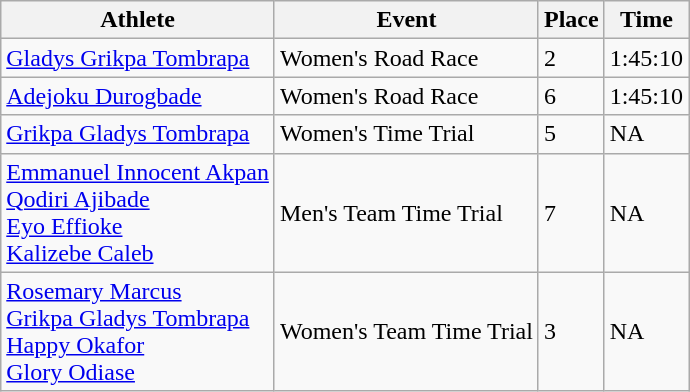<table class="wikitable">
<tr>
<th>Athlete</th>
<th>Event</th>
<th>Place</th>
<th>Time</th>
</tr>
<tr>
<td><a href='#'>Gladys Grikpa Tombrapa</a></td>
<td>Women's Road Race</td>
<td>2</td>
<td>1:45:10</td>
</tr>
<tr>
<td><a href='#'>Adejoku Durogbade</a></td>
<td>Women's Road Race</td>
<td>6</td>
<td>1:45:10</td>
</tr>
<tr>
<td><a href='#'>Grikpa Gladys Tombrapa</a></td>
<td>Women's Time Trial</td>
<td>5</td>
<td>NA</td>
</tr>
<tr>
<td><a href='#'>Emmanuel Innocent Akpan</a><br><a href='#'>Qodiri Ajibade</a><br><a href='#'>Eyo Effioke</a><br><a href='#'>Kalizebe Caleb</a></td>
<td>Men's Team Time Trial</td>
<td>7</td>
<td>NA</td>
</tr>
<tr>
<td><a href='#'>Rosemary Marcus</a><br><a href='#'>Grikpa Gladys Tombrapa</a><br><a href='#'>Happy Okafor</a><br><a href='#'>Glory Odiase</a></td>
<td>Women's Team Time Trial</td>
<td>3</td>
<td>NA</td>
</tr>
</table>
